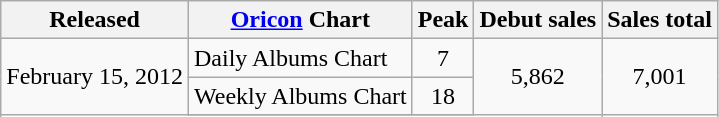<table class="wikitable">
<tr>
<th style="text-align:center;">Released</th>
<th style="text-align:center;"><a href='#'>Oricon</a> Chart</th>
<th style="text-align:center;">Peak</th>
<th style="text-align:center;">Debut sales</th>
<th style="text-align:center;">Sales total</th>
</tr>
<tr>
<td style="text-align:center;" rowspan="3">February 15, 2012</td>
<td align="left">Daily Albums Chart</td>
<td style="text-align:center;">7</td>
<td style="text-align:center;" rowspan="3">5,862</td>
<td style="text-align:center;" rowspan="3">7,001</td>
</tr>
<tr>
<td align="left">Weekly Albums Chart</td>
<td style="text-align:center;">18</td>
</tr>
<tr>
</tr>
</table>
